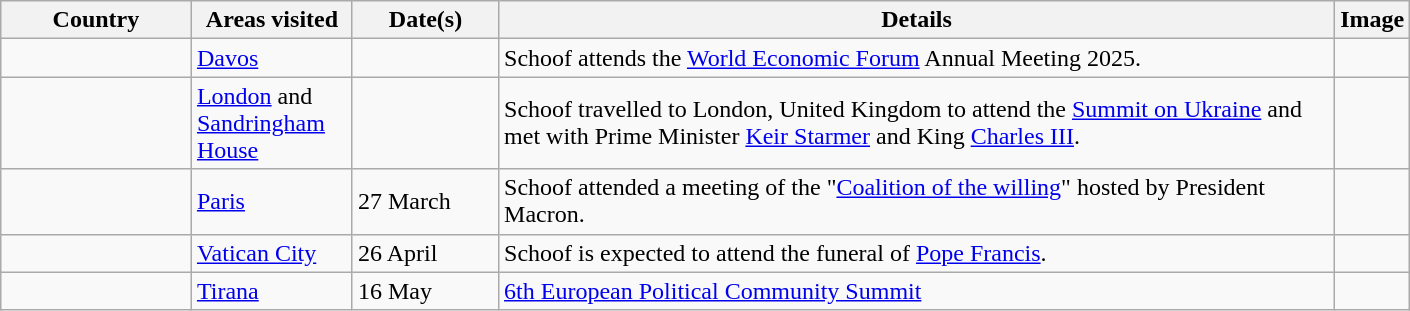<table class="wikitable sortable outercollapse" style="margin: 1em auto 1em auto">
<tr>
<th width=120>Country</th>
<th width=100>Areas visited</th>
<th width=90>Date(s)</th>
<th width=550 class=unsortable>Details</th>
<th>Image</th>
</tr>
<tr>
<td></td>
<td><a href='#'>Davos</a></td>
<td></td>
<td>Schoof attends the <a href='#'>World Economic Forum</a> Annual Meeting 2025.</td>
</tr>
<tr>
<td></td>
<td><a href='#'>London</a> and <a href='#'>Sandringham House</a></td>
<td></td>
<td>Schoof travelled to London, United Kingdom to attend the <a href='#'>Summit on Ukraine</a> and met with Prime Minister <a href='#'>Keir Starmer</a> and King <a href='#'>Charles III</a>.</td>
<td></td>
</tr>
<tr>
<td></td>
<td><a href='#'>Paris</a></td>
<td>27 March</td>
<td>Schoof attended a meeting of the "<a href='#'>Coalition of the willing</a>" hosted by President Macron.</td>
<td></td>
</tr>
<tr>
<td></td>
<td><a href='#'>Vatican City</a></td>
<td>26 April</td>
<td>Schoof is expected to attend the funeral of <a href='#'>Pope Francis</a>. </td>
<td></td>
</tr>
<tr>
<td></td>
<td><a href='#'>Tirana</a></td>
<td>16 May</td>
<td><a href='#'>6th European Political Community Summit</a></td>
</tr>
</table>
